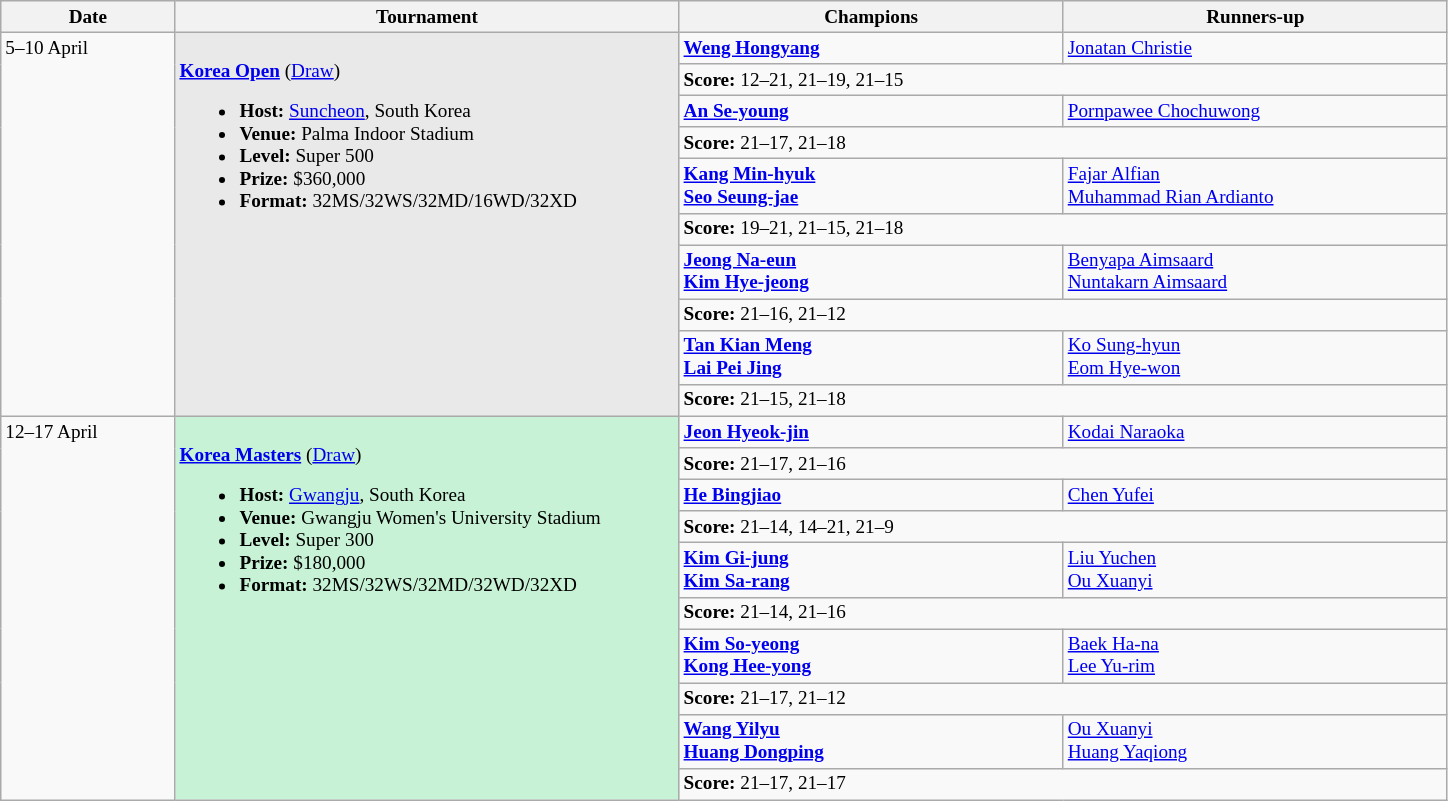<table class="wikitable" style="font-size:80%">
<tr>
<th width="110">Date</th>
<th width="330">Tournament</th>
<th width="250">Champions</th>
<th width="250">Runners-up</th>
</tr>
<tr valign="top">
<td rowspan="10">5–10 April</td>
<td bgcolor="#E9E9E9" rowspan="10"><br><strong><a href='#'>Korea Open</a></strong> (<a href='#'>Draw</a>)<ul><li><strong>Host:</strong> <a href='#'>Suncheon</a>, South Korea</li><li><strong>Venue:</strong> Palma Indoor Stadium</li><li><strong>Level:</strong> Super 500</li><li><strong>Prize:</strong> $360,000</li><li><strong>Format:</strong> 32MS/32WS/32MD/16WD/32XD</li></ul></td>
<td><strong> <a href='#'>Weng Hongyang</a></strong></td>
<td> <a href='#'>Jonatan Christie</a></td>
</tr>
<tr>
<td colspan="2"><strong>Score:</strong> 12–21, 21–19, 21–15</td>
</tr>
<tr valign="top">
<td><strong> <a href='#'>An Se-young</a></strong></td>
<td> <a href='#'>Pornpawee Chochuwong</a></td>
</tr>
<tr>
<td colspan="2"><strong>Score:</strong> 21–17, 21–18</td>
</tr>
<tr valign="top">
<td><strong> <a href='#'>Kang Min-hyuk</a><br> <a href='#'>Seo Seung-jae</a></strong></td>
<td> <a href='#'>Fajar Alfian</a><br> <a href='#'>Muhammad Rian Ardianto</a></td>
</tr>
<tr>
<td colspan="2"><strong>Score:</strong> 19–21, 21–15, 21–18</td>
</tr>
<tr valign="top">
<td><strong> <a href='#'>Jeong Na-eun</a><br> <a href='#'>Kim Hye-jeong</a></strong></td>
<td> <a href='#'>Benyapa Aimsaard</a><br> <a href='#'>Nuntakarn Aimsaard</a></td>
</tr>
<tr>
<td colspan="2"><strong>Score:</strong> 21–16, 21–12</td>
</tr>
<tr valign="top">
<td><strong> <a href='#'>Tan Kian Meng</a><br> <a href='#'>Lai Pei Jing</a></strong></td>
<td> <a href='#'>Ko Sung-hyun</a><br> <a href='#'>Eom Hye-won</a></td>
</tr>
<tr>
<td colspan="2"><strong>Score:</strong> 21–15, 21–18</td>
</tr>
<tr valign="top">
<td rowspan="10">12–17 April</td>
<td bgcolor="#C7F2D5" rowspan="10"><br><strong><a href='#'>Korea Masters</a></strong> (<a href='#'>Draw</a>)<ul><li><strong>Host:</strong> <a href='#'>Gwangju</a>, South Korea</li><li><strong>Venue:</strong> Gwangju Women's University Stadium</li><li><strong>Level:</strong> Super 300</li><li><strong>Prize:</strong> $180,000</li><li><strong>Format:</strong> 32MS/32WS/32MD/32WD/32XD</li></ul></td>
<td><strong> <a href='#'>Jeon Hyeok-jin</a></strong></td>
<td> <a href='#'>Kodai Naraoka</a></td>
</tr>
<tr>
<td colspan="2"><strong>Score:</strong> 21–17, 21–16</td>
</tr>
<tr valign="top">
<td><strong> <a href='#'>He Bingjiao</a></strong></td>
<td> <a href='#'>Chen Yufei</a></td>
</tr>
<tr>
<td colspan="2"><strong>Score:</strong> 21–14, 14–21, 21–9</td>
</tr>
<tr valign="top">
<td><strong> <a href='#'>Kim Gi-jung</a><br> <a href='#'>Kim Sa-rang</a></strong></td>
<td> <a href='#'>Liu Yuchen</a><br> <a href='#'>Ou Xuanyi</a></td>
</tr>
<tr>
<td colspan="2"><strong>Score:</strong> 21–14, 21–16</td>
</tr>
<tr valign="top">
<td><strong> <a href='#'>Kim So-yeong</a><br> <a href='#'>Kong Hee-yong</a></strong></td>
<td> <a href='#'>Baek Ha-na</a><br> <a href='#'>Lee Yu-rim</a></td>
</tr>
<tr>
<td colspan="2"><strong>Score:</strong> 21–17, 21–12</td>
</tr>
<tr valign="top">
<td><strong> <a href='#'>Wang Yilyu</a><br> <a href='#'>Huang Dongping</a></strong></td>
<td> <a href='#'>Ou Xuanyi</a><br> <a href='#'>Huang Yaqiong</a></td>
</tr>
<tr>
<td colspan="2"><strong>Score:</strong> 21–17, 21–17</td>
</tr>
</table>
